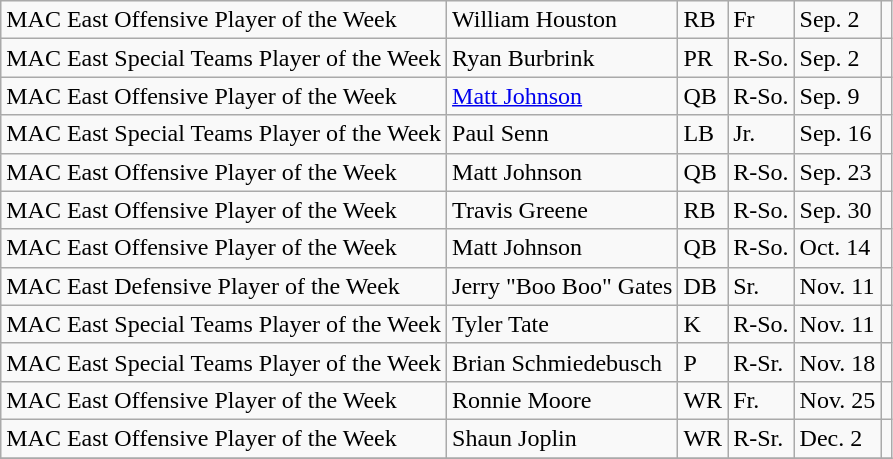<table class="wikitable">
<tr>
<td>MAC East Offensive Player of the Week</td>
<td>William Houston</td>
<td>RB</td>
<td>Fr</td>
<td>Sep. 2</td>
<td></td>
</tr>
<tr>
<td>MAC East Special Teams Player of the Week</td>
<td>Ryan Burbrink</td>
<td>PR</td>
<td>R-So.</td>
<td>Sep. 2</td>
<td></td>
</tr>
<tr>
<td>MAC East Offensive Player of the Week</td>
<td><a href='#'>Matt Johnson</a></td>
<td>QB</td>
<td>R-So.</td>
<td>Sep. 9</td>
<td></td>
</tr>
<tr>
<td>MAC East Special Teams Player of the Week</td>
<td>Paul Senn</td>
<td>LB</td>
<td>Jr.</td>
<td>Sep. 16</td>
<td></td>
</tr>
<tr>
<td>MAC East Offensive Player of the Week</td>
<td>Matt Johnson</td>
<td>QB</td>
<td>R-So.</td>
<td>Sep. 23</td>
<td></td>
</tr>
<tr>
<td>MAC East Offensive Player of the Week</td>
<td>Travis Greene</td>
<td>RB</td>
<td>R-So.</td>
<td>Sep. 30</td>
<td></td>
</tr>
<tr>
<td>MAC East Offensive Player of the Week</td>
<td>Matt Johnson</td>
<td>QB</td>
<td>R-So.</td>
<td>Oct. 14</td>
<td></td>
</tr>
<tr>
<td>MAC East Defensive Player of the Week</td>
<td>Jerry "Boo Boo" Gates</td>
<td>DB</td>
<td>Sr.</td>
<td>Nov. 11</td>
<td></td>
</tr>
<tr>
<td>MAC East Special Teams Player of the Week</td>
<td>Tyler Tate</td>
<td>K</td>
<td>R-So.</td>
<td>Nov. 11</td>
<td></td>
</tr>
<tr>
<td>MAC East Special Teams Player of the Week</td>
<td>Brian Schmiedebusch</td>
<td>P</td>
<td>R-Sr.</td>
<td>Nov. 18</td>
<td></td>
</tr>
<tr>
<td>MAC East Offensive Player of the Week</td>
<td>Ronnie Moore</td>
<td>WR</td>
<td>Fr.</td>
<td>Nov. 25</td>
<td></td>
</tr>
<tr>
<td>MAC East Offensive Player of the Week</td>
<td>Shaun Joplin</td>
<td>WR</td>
<td>R-Sr.</td>
<td>Dec. 2</td>
<td></td>
</tr>
<tr>
</tr>
</table>
